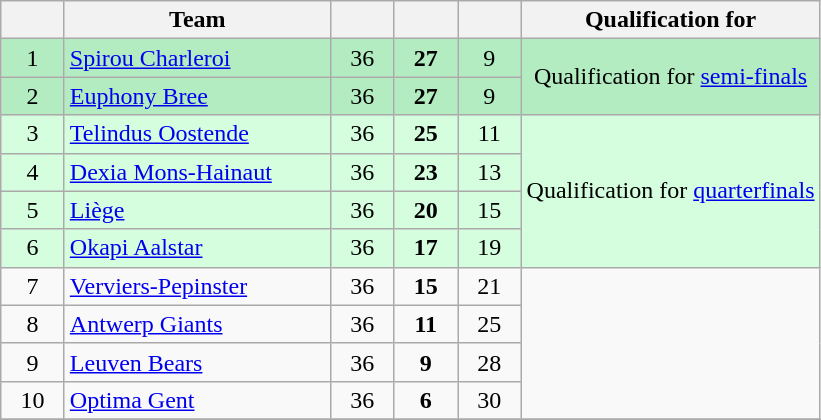<table class="wikitable" style="text-align:center;">
<tr>
<th width=35></th>
<th>Team</th>
<th width=35></th>
<th width=35></th>
<th width=35></th>
<th>Qualification for</th>
</tr>
<tr bgcolor=#B3ECC1>
<td>1</td>
<td align=left width=170><a href='#'>Spirou Charleroi</a></td>
<td>36</td>
<td><strong>27</strong></td>
<td>9</td>
<td rowspan=2>Qualification for <a href='#'>semi-finals</a></td>
</tr>
<tr bgcolor=#B3ECC1>
<td>2</td>
<td align=left><a href='#'>Euphony Bree</a></td>
<td>36</td>
<td><strong>27</strong></td>
<td>9</td>
</tr>
<tr bgcolor=#D5FEDE>
<td>3</td>
<td align=left><a href='#'>Telindus Oostende</a></td>
<td>36</td>
<td><strong>25</strong></td>
<td>11</td>
<td rowspan=4>Qualification for <a href='#'>quarterfinals</a></td>
</tr>
<tr bgcolor=#D5FEDE>
<td>4</td>
<td align=left><a href='#'>Dexia Mons-Hainaut</a></td>
<td>36</td>
<td><strong>23</strong></td>
<td>13</td>
</tr>
<tr bgcolor=#D5FEDE>
<td>5</td>
<td align=left><a href='#'>Liège</a></td>
<td>36</td>
<td><strong>20</strong></td>
<td>15</td>
</tr>
<tr bgcolor=#D5FEDE>
<td>6</td>
<td align=left><a href='#'>Okapi Aalstar</a></td>
<td>36</td>
<td><strong>17</strong></td>
<td>19</td>
</tr>
<tr>
<td>7</td>
<td align=left><a href='#'>Verviers-Pepinster</a></td>
<td>36</td>
<td><strong>15</strong></td>
<td>21</td>
<td rowspan=4></td>
</tr>
<tr>
<td>8</td>
<td align=left><a href='#'>Antwerp Giants</a></td>
<td>36</td>
<td><strong>11</strong></td>
<td>25</td>
</tr>
<tr>
<td>9</td>
<td align=left><a href='#'>Leuven Bears</a></td>
<td>36</td>
<td><strong>9</strong></td>
<td>28</td>
</tr>
<tr>
<td>10</td>
<td align=left><a href='#'>Optima Gent</a></td>
<td>36</td>
<td><strong>6</strong></td>
<td>30</td>
</tr>
<tr>
</tr>
</table>
